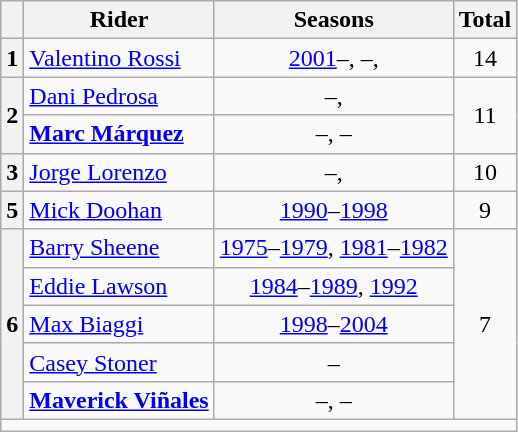<table class="wikitable" style="text-align:center">
<tr>
<th></th>
<th>Rider</th>
<th>Seasons</th>
<th>Total</th>
</tr>
<tr>
<th>1</th>
<td align=left> <a href='#'>Valentino Rossi</a></td>
<td><a href='#'>2001</a>–, –, </td>
<td>14</td>
</tr>
<tr>
<th rowspan=2>2</th>
<td align=left> <a href='#'>Dani Pedrosa</a></td>
<td>–, </td>
<td rowspan=2>11</td>
</tr>
<tr>
<td align=left> <strong><a href='#'>Marc Márquez</a></strong></td>
<td>–, –</td>
</tr>
<tr>
<th>3</th>
<td align=left> <a href='#'>Jorge Lorenzo</a></td>
<td>–, </td>
<td>10</td>
</tr>
<tr>
<th>5</th>
<td align=left> <a href='#'>Mick Doohan</a></td>
<td><a href='#'>1990</a>–<a href='#'>1998</a></td>
<td>9</td>
</tr>
<tr>
<th rowspan=5>6</th>
<td align=left> <a href='#'>Barry Sheene</a></td>
<td><a href='#'>1975</a>–<a href='#'>1979</a>, <a href='#'>1981</a>–<a href='#'>1982</a></td>
<td rowspan=5>7</td>
</tr>
<tr>
<td align=left> <a href='#'>Eddie Lawson</a></td>
<td><a href='#'>1984</a>–<a href='#'>1989</a>, <a href='#'>1992</a></td>
</tr>
<tr>
<td align=left> <a href='#'>Max Biaggi</a></td>
<td><a href='#'>1998</a>–<a href='#'>2004</a></td>
</tr>
<tr>
<td align=left> <a href='#'>Casey Stoner</a></td>
<td>–</td>
</tr>
<tr>
<td align=left> <strong><a href='#'>Maverick Viñales</a></strong></td>
<td>–, –</td>
</tr>
<tr>
<td colspan=4></td>
</tr>
</table>
